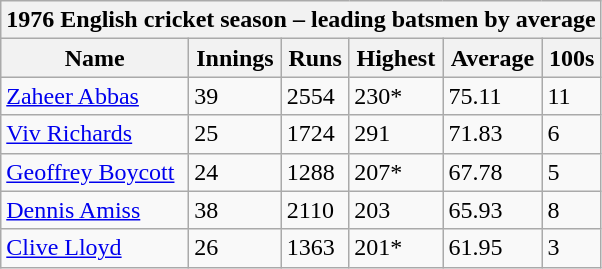<table class="wikitable">
<tr>
<th bgcolor="#efefef" colspan="7">1976 English cricket season – leading batsmen by average</th>
</tr>
<tr bgcolor="#efefef">
<th>Name</th>
<th>Innings</th>
<th>Runs</th>
<th>Highest</th>
<th>Average</th>
<th>100s</th>
</tr>
<tr>
<td><a href='#'>Zaheer Abbas</a></td>
<td>39</td>
<td>2554</td>
<td>230*</td>
<td>75.11</td>
<td>11</td>
</tr>
<tr>
<td><a href='#'>Viv Richards</a></td>
<td>25</td>
<td>1724</td>
<td>291</td>
<td>71.83</td>
<td>6</td>
</tr>
<tr>
<td><a href='#'>Geoffrey Boycott</a></td>
<td>24</td>
<td>1288</td>
<td>207*</td>
<td>67.78</td>
<td>5</td>
</tr>
<tr>
<td><a href='#'>Dennis Amiss</a></td>
<td>38</td>
<td>2110</td>
<td>203</td>
<td>65.93</td>
<td>8</td>
</tr>
<tr>
<td><a href='#'>Clive Lloyd</a></td>
<td>26</td>
<td>1363</td>
<td>201*</td>
<td>61.95</td>
<td>3</td>
</tr>
</table>
